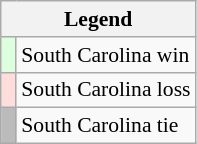<table class="wikitable" style="font-size:90%">
<tr>
<th colspan="2">Legend</th>
</tr>
<tr>
<td bgcolor="#ddffdd"> </td>
<td>South Carolina win</td>
</tr>
<tr>
<td bgcolor="#ffdddd"> </td>
<td>South Carolina loss</td>
</tr>
<tr>
<td bgcolor="#bbbbbb"> </td>
<td>South Carolina tie</td>
</tr>
</table>
